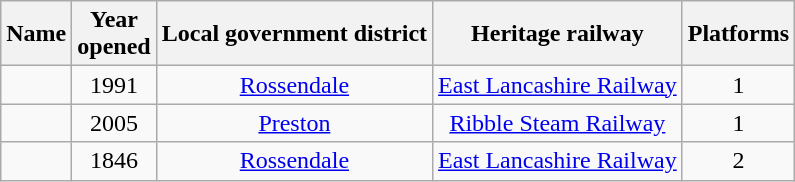<table class="wikitable sortable" style="border:0px;text-align:center;">
<tr>
<th>Name</th>
<th>Year<br>opened</th>
<th>Local government district</th>
<th>Heritage railway</th>
<th>Platforms</th>
</tr>
<tr>
<td></td>
<td>1991</td>
<td><a href='#'>Rossendale</a></td>
<td><a href='#'>East Lancashire Railway</a></td>
<td>1</td>
</tr>
<tr>
<td></td>
<td>2005</td>
<td><a href='#'>Preston</a></td>
<td><a href='#'>Ribble Steam Railway</a></td>
<td>1</td>
</tr>
<tr>
<td></td>
<td>1846</td>
<td><a href='#'>Rossendale</a></td>
<td><a href='#'>East Lancashire Railway</a></td>
<td>2</td>
</tr>
</table>
